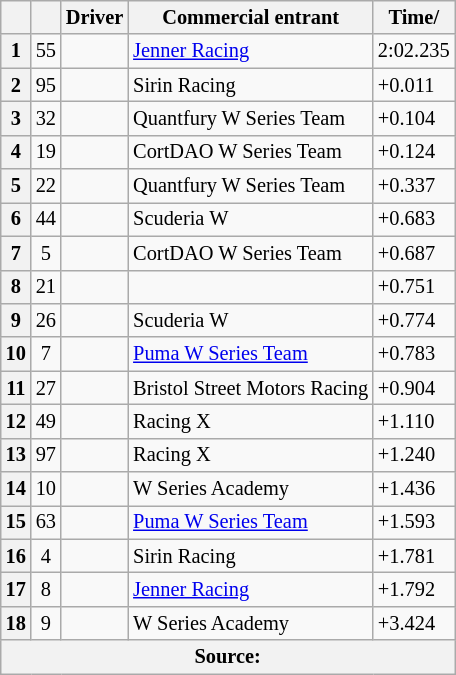<table class="wikitable" style="font-size:85%">
<tr>
<th scope="col"></th>
<th scope="col"></th>
<th scope="col">Driver</th>
<th scope="col">Commercial entrant</th>
<th scope="col">Time/</th>
</tr>
<tr>
<th scope="row">1</th>
<td align="center">55</td>
<td></td>
<td><a href='#'>Jenner Racing</a></td>
<td>2:02.235</td>
</tr>
<tr>
<th scope="row">2</th>
<td align="center">95</td>
<td></td>
<td>Sirin Racing</td>
<td>+0.011</td>
</tr>
<tr>
<th scope="row">3</th>
<td align="center">32</td>
<td></td>
<td>Quantfury W Series Team</td>
<td>+0.104</td>
</tr>
<tr>
<th scope="row">4</th>
<td align="center">19</td>
<td></td>
<td>CortDAO W Series Team</td>
<td>+0.124</td>
</tr>
<tr>
<th scope="row">5</th>
<td align="center">22</td>
<td></td>
<td>Quantfury W Series Team</td>
<td>+0.337</td>
</tr>
<tr>
<th scope="row">6</th>
<td align="center">44</td>
<td></td>
<td>Scuderia W</td>
<td>+0.683</td>
</tr>
<tr>
<th scope="row">7</th>
<td align="center">5</td>
<td></td>
<td>CortDAO W Series Team</td>
<td>+0.687</td>
</tr>
<tr>
<th scope="row">8</th>
<td align="center">21</td>
<td></td>
<td></td>
<td>+0.751</td>
</tr>
<tr>
<th scope="row">9</th>
<td align="center">26</td>
<td></td>
<td>Scuderia W</td>
<td>+0.774</td>
</tr>
<tr>
<th scope="row">10</th>
<td align="center">7</td>
<td></td>
<td><a href='#'>Puma W Series Team</a></td>
<td>+0.783</td>
</tr>
<tr>
<th scope="row">11</th>
<td align="center">27</td>
<td></td>
<td>Bristol Street Motors Racing</td>
<td>+0.904</td>
</tr>
<tr>
<th scope="row">12</th>
<td align="center">49</td>
<td></td>
<td>Racing X</td>
<td>+1.110</td>
</tr>
<tr>
<th scope="row">13</th>
<td align="center">97</td>
<td></td>
<td>Racing X</td>
<td>+1.240</td>
</tr>
<tr>
<th scope="row">14</th>
<td align="center">10</td>
<td></td>
<td>W Series Academy</td>
<td>+1.436</td>
</tr>
<tr>
<th scope="row">15</th>
<td align="center">63</td>
<td></td>
<td><a href='#'>Puma W Series Team</a></td>
<td>+1.593</td>
</tr>
<tr>
<th scope="row">16</th>
<td align="center">4</td>
<td></td>
<td>Sirin Racing</td>
<td>+1.781</td>
</tr>
<tr>
<th scope="row">17</th>
<td align="center">8</td>
<td></td>
<td><a href='#'>Jenner Racing</a></td>
<td>+1.792</td>
</tr>
<tr>
<th scope="row">18</th>
<td align="center">9</td>
<td></td>
<td>W Series Academy</td>
<td>+3.424</td>
</tr>
<tr>
<th colspan=5>Source:</th>
</tr>
</table>
